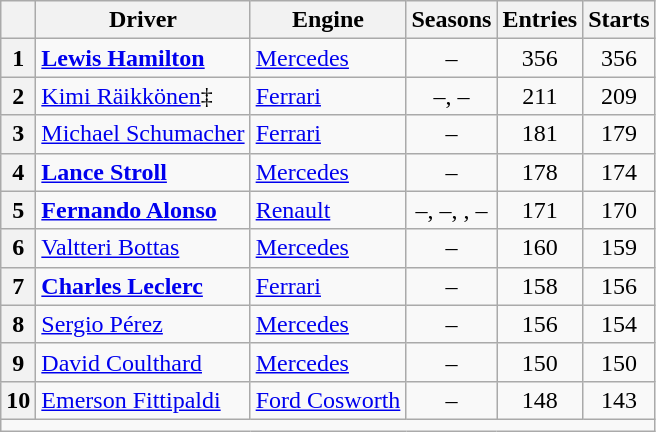<table class="wikitable" style="text-align:center">
<tr>
<th></th>
<th>Driver</th>
<th>Engine</th>
<th>Seasons</th>
<th>Entries</th>
<th>Starts</th>
</tr>
<tr>
<th>1</th>
<td align=left> <strong><a href='#'>Lewis Hamilton</a></strong></td>
<td align=left><a href='#'>Mercedes</a></td>
<td>–</td>
<td>356</td>
<td>356</td>
</tr>
<tr>
<th>2</th>
<td align=left> <a href='#'>Kimi Räikkönen</a>‡</td>
<td align=left><a href='#'>Ferrari</a></td>
<td>–, –</td>
<td>211</td>
<td>209</td>
</tr>
<tr>
<th>3</th>
<td align=left> <a href='#'>Michael Schumacher</a></td>
<td align=left><a href='#'>Ferrari</a></td>
<td>–</td>
<td>181</td>
<td>179</td>
</tr>
<tr>
<th>4</th>
<td align=left> <strong><a href='#'>Lance Stroll</a></strong></td>
<td align=left><a href='#'>Mercedes</a></td>
<td>–</td>
<td>178</td>
<td>174</td>
</tr>
<tr>
<th>5</th>
<td align=left> <strong><a href='#'>Fernando Alonso</a></strong></td>
<td align=left><a href='#'>Renault</a></td>
<td>–, –, , –</td>
<td>171</td>
<td>170</td>
</tr>
<tr>
<th>6</th>
<td align=left> <a href='#'>Valtteri Bottas</a></td>
<td align=left><a href='#'>Mercedes</a></td>
<td>–</td>
<td>160</td>
<td>159</td>
</tr>
<tr>
<th>7</th>
<td align=left> <strong><a href='#'>Charles Leclerc</a></strong></td>
<td align=left><a href='#'>Ferrari</a></td>
<td>–</td>
<td>158</td>
<td>156</td>
</tr>
<tr>
<th>8</th>
<td align=left> <a href='#'>Sergio Pérez</a></td>
<td align=left><a href='#'>Mercedes</a></td>
<td>–</td>
<td>156</td>
<td>154</td>
</tr>
<tr>
<th>9</th>
<td align=left> <a href='#'>David Coulthard</a></td>
<td align=left><a href='#'>Mercedes</a></td>
<td>–</td>
<td>150</td>
<td>150</td>
</tr>
<tr>
<th>10</th>
<td align=left> <a href='#'>Emerson Fittipaldi</a></td>
<td align=left><a href='#'>Ford Cosworth</a></td>
<td>–</td>
<td>148</td>
<td>143</td>
</tr>
<tr>
<td colspan=6></td>
</tr>
</table>
